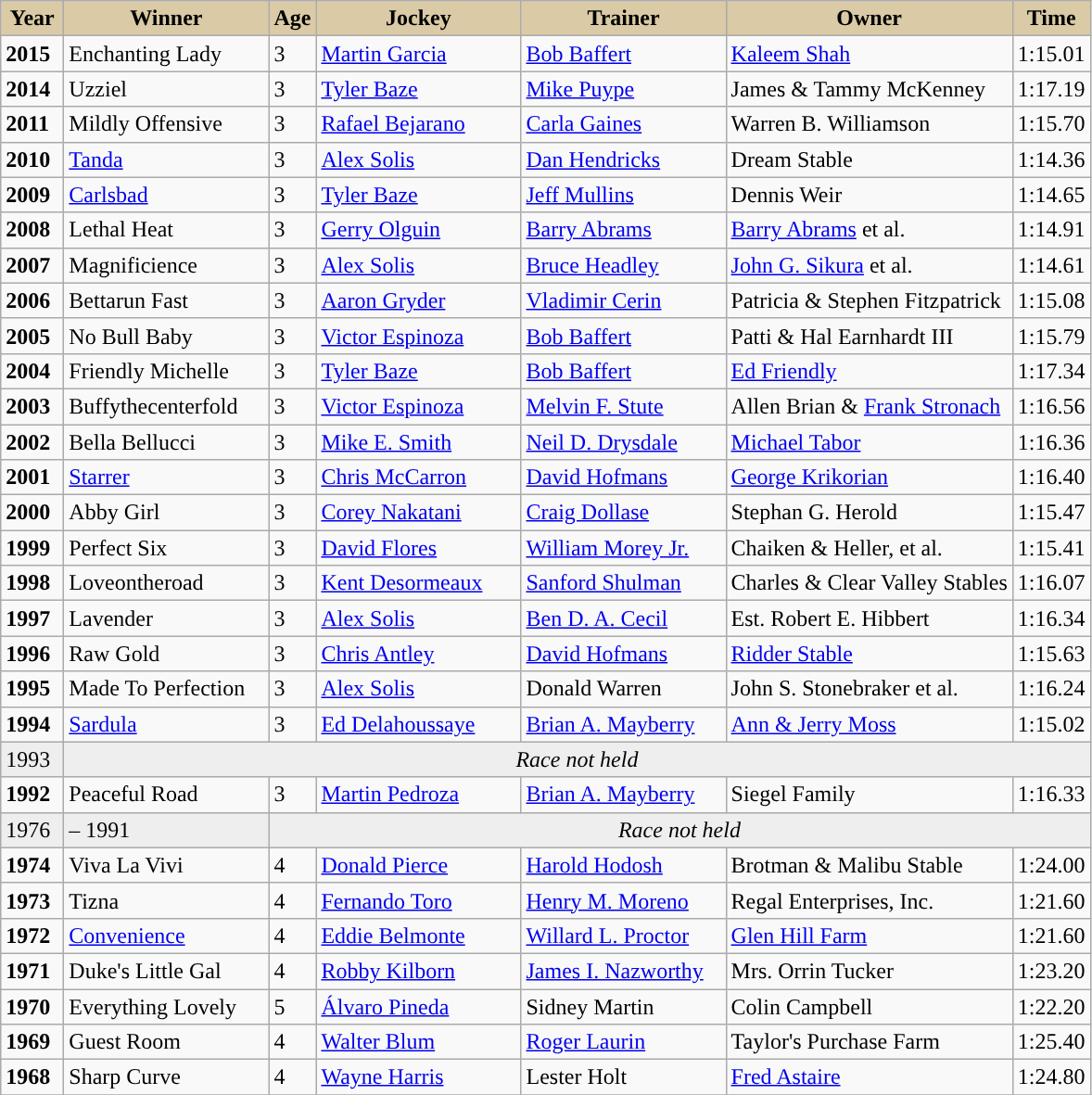<table class="wikitable sortable">
<tr>
<th style="background-color:#DACAA5; width:38px">Year<br></th>
<th style="background-color:#DACAA5; width:140px">Winner<br></th>
<th style="background-color:#DACAA5">Age<br></th>
<th style="background-color:#DACAA5; width:140px">Jockey<br></th>
<th style="background-color:#DACAA5; width:140px">Trainer<br></th>
<th style="background-color:#DACAA5;">Owner<br></th>
<th style="background-color:#DACAA5" width:25">Time</th>
</tr>
<tr>
<td><strong>2015</strong></td>
<td>Enchanting Lady</td>
<td>3</td>
<td><a href='#'>Martin Garcia</a></td>
<td><a href='#'>Bob Baffert</a></td>
<td><a href='#'>Kaleem Shah</a></td>
<td>1:15.01</td>
</tr>
<tr>
<td><strong>2014</strong></td>
<td>Uzziel</td>
<td>3</td>
<td><a href='#'>Tyler Baze</a></td>
<td><a href='#'>Mike Puype</a></td>
<td>James & Tammy McKenney</td>
<td>1:17.19</td>
</tr>
<tr>
<td><strong>2011</strong></td>
<td>Mildly Offensive</td>
<td>3</td>
<td><a href='#'>Rafael Bejarano</a></td>
<td><a href='#'>Carla Gaines</a></td>
<td>Warren B. Williamson</td>
<td>1:15.70</td>
</tr>
<tr>
<td><strong>2010</strong></td>
<td><a href='#'>Tanda</a></td>
<td>3</td>
<td><a href='#'>Alex Solis</a></td>
<td><a href='#'>Dan Hendricks</a></td>
<td>Dream Stable</td>
<td>1:14.36</td>
</tr>
<tr>
<td><strong>2009</strong></td>
<td><a href='#'>Carlsbad</a></td>
<td>3</td>
<td><a href='#'>Tyler Baze</a></td>
<td><a href='#'>Jeff Mullins</a></td>
<td>Dennis Weir</td>
<td>1:14.65</td>
</tr>
<tr>
<td><strong>2008</strong></td>
<td>Lethal Heat</td>
<td>3</td>
<td><a href='#'>Gerry Olguin</a></td>
<td><a href='#'>Barry Abrams</a></td>
<td><a href='#'>Barry Abrams</a> et al.</td>
<td>1:14.91</td>
</tr>
<tr>
<td><strong>2007</strong></td>
<td>Magnificience</td>
<td>3</td>
<td><a href='#'>Alex Solis</a></td>
<td><a href='#'>Bruce Headley</a></td>
<td><a href='#'>John G. Sikura</a> et al.</td>
<td>1:14.61</td>
</tr>
<tr>
<td><strong>2006</strong></td>
<td>Bettarun Fast</td>
<td>3</td>
<td><a href='#'>Aaron Gryder</a></td>
<td><a href='#'>Vladimir Cerin</a></td>
<td>Patricia & Stephen Fitzpatrick</td>
<td>1:15.08</td>
</tr>
<tr>
<td><strong>2005</strong></td>
<td>No Bull Baby</td>
<td>3</td>
<td><a href='#'>Victor Espinoza</a></td>
<td><a href='#'>Bob Baffert</a></td>
<td>Patti & Hal Earnhardt III</td>
<td>1:15.79</td>
</tr>
<tr>
<td><strong>2004</strong></td>
<td>Friendly Michelle</td>
<td>3</td>
<td><a href='#'>Tyler Baze</a></td>
<td><a href='#'>Bob Baffert</a></td>
<td><a href='#'>Ed Friendly</a></td>
<td>1:17.34</td>
</tr>
<tr>
<td><strong>2003</strong></td>
<td>Buffythecenterfold</td>
<td>3</td>
<td><a href='#'>Victor Espinoza</a></td>
<td><a href='#'>Melvin F. Stute</a></td>
<td>Allen Brian & <a href='#'>Frank Stronach</a></td>
<td>1:16.56</td>
</tr>
<tr>
<td><strong>2002</strong></td>
<td>Bella Bellucci</td>
<td>3</td>
<td><a href='#'>Mike E. Smith</a></td>
<td><a href='#'>Neil D. Drysdale</a></td>
<td><a href='#'>Michael Tabor</a></td>
<td>1:16.36</td>
</tr>
<tr>
<td><strong>2001</strong></td>
<td><a href='#'>Starrer</a></td>
<td>3</td>
<td><a href='#'>Chris McCarron</a></td>
<td><a href='#'>David Hofmans</a></td>
<td><a href='#'>George Krikorian</a></td>
<td>1:16.40</td>
</tr>
<tr>
<td><strong>2000</strong></td>
<td>Abby Girl</td>
<td>3</td>
<td><a href='#'>Corey Nakatani</a></td>
<td><a href='#'>Craig Dollase</a></td>
<td>Stephan G. Herold</td>
<td>1:15.47</td>
</tr>
<tr>
<td><strong>1999</strong></td>
<td>Perfect Six</td>
<td>3</td>
<td><a href='#'>David Flores</a></td>
<td><a href='#'>William Morey Jr.</a></td>
<td>Chaiken & Heller, et al.</td>
<td>1:15.41</td>
</tr>
<tr>
<td><strong>1998</strong></td>
<td>Loveontheroad</td>
<td>3</td>
<td><a href='#'>Kent Desormeaux</a></td>
<td><a href='#'>Sanford Shulman</a></td>
<td>Charles & Clear Valley Stables</td>
<td>1:16.07</td>
</tr>
<tr>
<td><strong>1997</strong></td>
<td>Lavender</td>
<td>3</td>
<td><a href='#'>Alex Solis</a></td>
<td><a href='#'>Ben D. A. Cecil</a></td>
<td>Est. Robert E. Hibbert</td>
<td>1:16.34</td>
</tr>
<tr>
<td><strong>1996</strong></td>
<td>Raw Gold</td>
<td>3</td>
<td><a href='#'>Chris Antley</a></td>
<td><a href='#'>David Hofmans</a></td>
<td><a href='#'>Ridder Stable</a></td>
<td>1:15.63</td>
</tr>
<tr>
<td><strong>1995</strong></td>
<td>Made To Perfection</td>
<td>3</td>
<td><a href='#'>Alex Solis</a></td>
<td>Donald Warren</td>
<td>John S. Stonebraker et al.</td>
<td>1:16.24</td>
</tr>
<tr>
<td><strong>1994</strong></td>
<td><a href='#'>Sardula</a></td>
<td>3</td>
<td><a href='#'>Ed Delahoussaye</a></td>
<td><a href='#'>Brian A. Mayberry</a></td>
<td><a href='#'>Ann & Jerry Moss</a></td>
<td>1:15.02</td>
</tr>
<tr bgcolor="#eeeeee">
<td>1993</td>
<td align=center  colspan=9><em>Race not held</em></td>
</tr>
<tr>
<td><strong>1992</strong></td>
<td>Peaceful Road</td>
<td>3</td>
<td><a href='#'>Martin Pedroza</a></td>
<td><a href='#'>Brian A. Mayberry</a></td>
<td>Siegel Family</td>
<td>1:16.33</td>
</tr>
<tr bgcolor="#eeeeee">
<td>1976</td>
<td>– 1991</td>
<td align=center  colspan=9><em>Race not held</em></td>
</tr>
<tr>
<td><strong>1974</strong></td>
<td>Viva La Vivi</td>
<td>4</td>
<td><a href='#'>Donald Pierce</a></td>
<td><a href='#'>Harold Hodosh</a></td>
<td>Brotman & Malibu Stable</td>
<td>1:24.00</td>
</tr>
<tr>
<td><strong>1973</strong></td>
<td>Tizna</td>
<td>4</td>
<td><a href='#'>Fernando Toro</a></td>
<td><a href='#'>Henry M. Moreno</a></td>
<td>Regal Enterprises, Inc.</td>
<td>1:21.60</td>
</tr>
<tr>
<td><strong>1972</strong></td>
<td><a href='#'>Convenience</a></td>
<td>4</td>
<td><a href='#'>Eddie Belmonte</a></td>
<td><a href='#'>Willard L. Proctor</a></td>
<td><a href='#'>Glen Hill Farm</a></td>
<td>1:21.60</td>
</tr>
<tr>
<td><strong>1971</strong></td>
<td>Duke's Little Gal</td>
<td>4</td>
<td><a href='#'>Robby Kilborn</a></td>
<td><a href='#'>James I. Nazworthy</a></td>
<td>Mrs. Orrin Tucker</td>
<td>1:23.20</td>
</tr>
<tr>
<td><strong>1970</strong></td>
<td>Everything Lovely</td>
<td>5</td>
<td><a href='#'>Álvaro Pineda</a></td>
<td>Sidney Martin</td>
<td>Colin Campbell</td>
<td>1:22.20</td>
</tr>
<tr>
<td><strong>1969</strong></td>
<td>Guest Room</td>
<td>4</td>
<td><a href='#'>Walter Blum</a></td>
<td><a href='#'>Roger Laurin</a></td>
<td>Taylor's Purchase Farm</td>
<td>1:25.40</td>
</tr>
<tr>
<td><strong>1968</strong></td>
<td>Sharp Curve</td>
<td>4</td>
<td><a href='#'>Wayne Harris</a></td>
<td>Lester Holt</td>
<td><a href='#'>Fred Astaire</a></td>
<td>1:24.80</td>
</tr>
<tr>
</tr>
</table>
